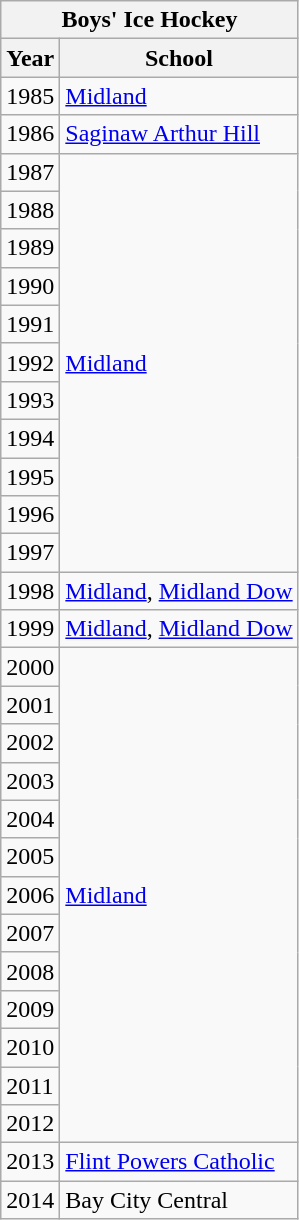<table class="wikitable collapsible">
<tr>
<th colspan=2>Boys' Ice Hockey</th>
</tr>
<tr>
<th>Year</th>
<th>School</th>
</tr>
<tr>
<td>1985</td>
<td><a href='#'>Midland</a></td>
</tr>
<tr>
<td>1986</td>
<td><a href='#'>Saginaw Arthur Hill</a></td>
</tr>
<tr>
<td>1987</td>
<td rowspan="11"><a href='#'>Midland</a></td>
</tr>
<tr>
<td>1988</td>
</tr>
<tr>
<td>1989</td>
</tr>
<tr>
<td>1990</td>
</tr>
<tr>
<td>1991</td>
</tr>
<tr>
<td>1992</td>
</tr>
<tr>
<td>1993</td>
</tr>
<tr>
<td>1994</td>
</tr>
<tr>
<td>1995</td>
</tr>
<tr>
<td>1996</td>
</tr>
<tr>
<td>1997</td>
</tr>
<tr>
<td>1998</td>
<td><a href='#'>Midland</a>, <a href='#'>Midland Dow</a></td>
</tr>
<tr>
<td>1999</td>
<td><a href='#'>Midland</a>, <a href='#'>Midland Dow</a></td>
</tr>
<tr>
<td>2000</td>
<td rowspan="13"><a href='#'>Midland</a></td>
</tr>
<tr>
<td>2001</td>
</tr>
<tr>
<td>2002</td>
</tr>
<tr>
<td>2003</td>
</tr>
<tr>
<td>2004</td>
</tr>
<tr>
<td>2005</td>
</tr>
<tr>
<td>2006</td>
</tr>
<tr>
<td>2007</td>
</tr>
<tr>
<td>2008</td>
</tr>
<tr>
<td>2009</td>
</tr>
<tr>
<td>2010</td>
</tr>
<tr>
<td>2011</td>
</tr>
<tr>
<td>2012</td>
</tr>
<tr>
<td>2013</td>
<td><a href='#'>Flint Powers Catholic</a></td>
</tr>
<tr>
<td>2014</td>
<td>Bay City Central</td>
</tr>
</table>
